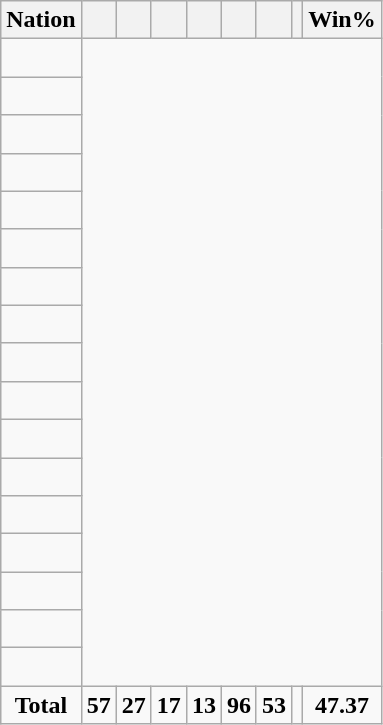<table class="wikitable sortable" style="text-align:center">
<tr>
<th>Nation</th>
<th></th>
<th></th>
<th></th>
<th></th>
<th></th>
<th></th>
<th></th>
<th>Win%</th>
</tr>
<tr>
<td align=left><br></td>
</tr>
<tr>
<td align=left><br></td>
</tr>
<tr>
<td align=left><br></td>
</tr>
<tr>
<td align=left><br></td>
</tr>
<tr>
<td align=left><br></td>
</tr>
<tr>
<td align=left><br></td>
</tr>
<tr>
<td align=left><br></td>
</tr>
<tr>
<td align=left><br></td>
</tr>
<tr>
<td align=left><br></td>
</tr>
<tr>
<td align=left><br></td>
</tr>
<tr>
<td align=left><br></td>
</tr>
<tr>
<td align=left><br></td>
</tr>
<tr>
<td align=left><br></td>
</tr>
<tr>
<td align=left><br></td>
</tr>
<tr>
<td align=left><br></td>
</tr>
<tr>
<td align=left><br></td>
</tr>
<tr>
<td align=left><br></td>
</tr>
<tr class="sortbottom">
<td><strong>Total</strong></td>
<td><strong>57</strong></td>
<td><strong>27</strong></td>
<td><strong>17</strong></td>
<td><strong>13</strong></td>
<td><strong>96</strong></td>
<td><strong>53</strong></td>
<td></td>
<td><strong>47.37</strong></td>
</tr>
</table>
